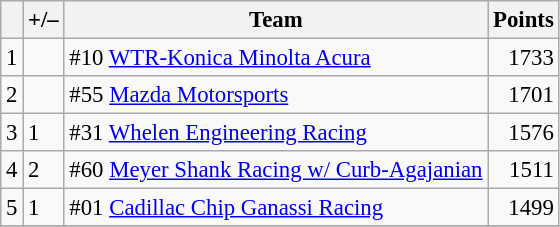<table class="wikitable" style="font-size: 95%;">
<tr>
<th scope="col"></th>
<th scope="col">+/–</th>
<th scope="col">Team</th>
<th scope="col">Points</th>
</tr>
<tr>
<td align=center>1</td>
<td align="left"></td>
<td> #10 <a href='#'>WTR-Konica Minolta Acura</a></td>
<td align=right>1733</td>
</tr>
<tr>
<td align=center>2</td>
<td align="left"></td>
<td> #55 <a href='#'>Mazda Motorsports</a></td>
<td align=right>1701</td>
</tr>
<tr>
<td align=center>3</td>
<td align="left"> 1</td>
<td> #31 <a href='#'>Whelen Engineering Racing</a></td>
<td align=right>1576</td>
</tr>
<tr>
<td align=center>4</td>
<td align="left"> 2</td>
<td> #60 <a href='#'>Meyer Shank Racing w/ Curb-Agajanian</a></td>
<td align=right>1511</td>
</tr>
<tr>
<td align=center>5</td>
<td align="left"> 1</td>
<td> #01 <a href='#'>Cadillac Chip Ganassi Racing</a></td>
<td align=right>1499</td>
</tr>
<tr>
</tr>
</table>
